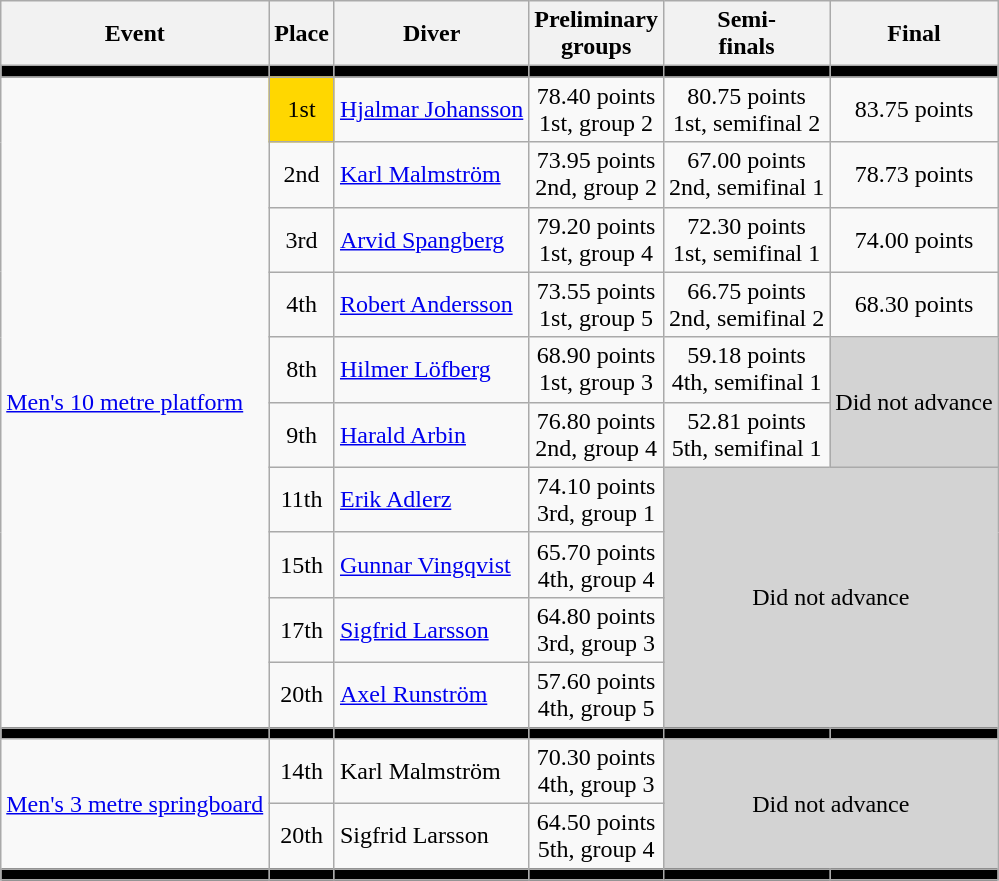<table class=wikitable>
<tr>
<th>Event</th>
<th>Place</th>
<th>Diver</th>
<th>Preliminary <br> groups</th>
<th>Semi-<br>finals</th>
<th>Final</th>
</tr>
<tr bgcolor=black>
<td></td>
<td></td>
<td></td>
<td></td>
<td></td>
<td></td>
</tr>
<tr align=center>
<td rowspan=10 align=left><a href='#'>Men's 10 metre platform</a></td>
<td bgcolor=gold>1st</td>
<td align=left><a href='#'>Hjalmar Johansson</a></td>
<td>78.40 points <br> 1st, group 2</td>
<td>80.75 points <br> 1st, semifinal 2</td>
<td>83.75 points</td>
</tr>
<tr align=center>
<td>2nd</td>
<td align=left><a href='#'>Karl Malmström</a></td>
<td>73.95 points <br> 2nd, group 2</td>
<td>67.00 points <br> 2nd, semifinal 1</td>
<td>78.73 points</td>
</tr>
<tr align=center>
<td>3rd</td>
<td align=left><a href='#'>Arvid Spangberg</a></td>
<td>79.20 points <br> 1st, group 4</td>
<td>72.30 points <br> 1st, semifinal 1</td>
<td>74.00 points</td>
</tr>
<tr align=center>
<td>4th</td>
<td align=left><a href='#'>Robert Andersson</a></td>
<td>73.55 points <br> 1st, group 5</td>
<td>66.75 points <br> 2nd, semifinal 2</td>
<td>68.30 points</td>
</tr>
<tr align=center>
<td>8th</td>
<td align=left><a href='#'>Hilmer Löfberg</a></td>
<td>68.90 points <br> 1st, group 3</td>
<td>59.18 points <br> 4th, semifinal 1</td>
<td rowspan=2 bgcolor=lightgray>Did not advance</td>
</tr>
<tr align=center>
<td>9th</td>
<td align=left><a href='#'>Harald Arbin</a></td>
<td>76.80 points <br> 2nd, group 4</td>
<td>52.81 points <br> 5th, semifinal 1</td>
</tr>
<tr align=center>
<td>11th</td>
<td align=left><a href='#'>Erik Adlerz</a></td>
<td>74.10 points <br> 3rd, group 1</td>
<td rowspan=4 colspan=2 bgcolor=lightgray>Did not advance</td>
</tr>
<tr align=center>
<td>15th</td>
<td align=left><a href='#'>Gunnar Vingqvist</a></td>
<td>65.70 points <br> 4th, group 4</td>
</tr>
<tr align=center>
<td>17th</td>
<td align=left><a href='#'>Sigfrid Larsson</a></td>
<td>64.80 points <br> 3rd, group 3</td>
</tr>
<tr align=center>
<td>20th</td>
<td align=left><a href='#'>Axel Runström</a></td>
<td>57.60 points <br> 4th, group 5</td>
</tr>
<tr bgcolor=black>
<td></td>
<td></td>
<td></td>
<td></td>
<td></td>
<td></td>
</tr>
<tr align=center>
<td rowspan=2 align=left><a href='#'>Men's 3 metre springboard</a></td>
<td>14th</td>
<td align=left>Karl Malmström</td>
<td>70.30 points <br> 4th, group 3</td>
<td colspan=2 rowspan=2 bgcolor=lightgray>Did not advance</td>
</tr>
<tr align=center>
<td>20th</td>
<td align=left>Sigfrid Larsson</td>
<td>64.50 points <br> 5th, group 4</td>
</tr>
<tr bgcolor=black>
<td></td>
<td></td>
<td></td>
<td></td>
<td></td>
<td></td>
</tr>
</table>
